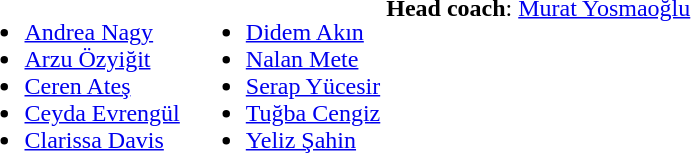<table>
<tr valign="top">
<td><br><ul><li> <a href='#'>Andrea Nagy</a></li><li> <a href='#'>Arzu Özyiğit</a></li><li> <a href='#'>Ceren Ateş</a></li><li> <a href='#'>Ceyda Evrengül</a></li><li> <a href='#'>Clarissa Davis</a></li></ul></td>
<td><br><ul><li> <a href='#'>Didem Akın</a></li><li> <a href='#'>Nalan Mete</a></li><li> <a href='#'>Serap Yücesir</a></li><li> <a href='#'>Tuğba Cengiz</a></li><li> <a href='#'>Yeliz Şahin</a></li></ul></td>
<td><br><strong>Head coach</strong>:  <a href='#'>Murat Yosmaoğlu</a></td>
</tr>
</table>
